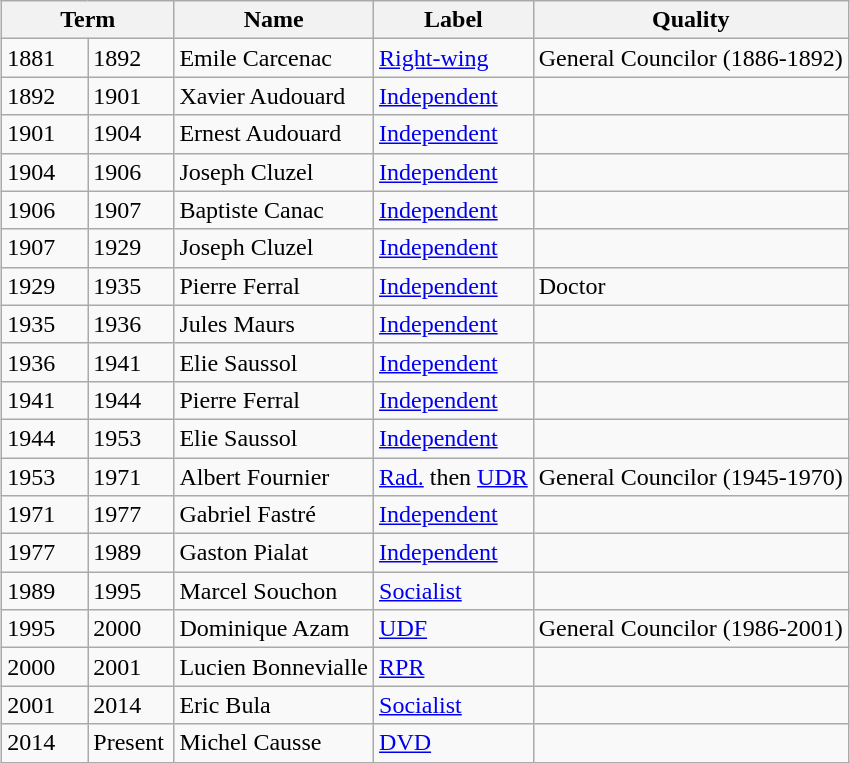<table class="wikitable" style="margin:1em auto;">
<tr>
<th colspan="2">Term</th>
<th>Name</th>
<th>Label</th>
<th>Quality</th>
</tr>
<tr>
<td style="width: 50px;">1881</td>
<td style="width: 50px;">1892</td>
<td>Emile Carcenac</td>
<td><a href='#'>Right-wing</a></td>
<td>General Councilor (1886-1892)</td>
</tr>
<tr>
<td>1892</td>
<td>1901</td>
<td>Xavier Audouard</td>
<td><a href='#'>Independent</a></td>
<td></td>
</tr>
<tr>
<td>1901</td>
<td>1904</td>
<td>Ernest Audouard</td>
<td><a href='#'>Independent</a></td>
<td></td>
</tr>
<tr>
<td>1904</td>
<td>1906</td>
<td>Joseph Cluzel</td>
<td><a href='#'>Independent</a></td>
<td></td>
</tr>
<tr>
<td>1906</td>
<td>1907</td>
<td>Baptiste Canac</td>
<td><a href='#'>Independent</a></td>
<td></td>
</tr>
<tr>
<td>1907</td>
<td>1929</td>
<td>Joseph Cluzel</td>
<td><a href='#'>Independent</a></td>
<td></td>
</tr>
<tr>
<td>1929</td>
<td>1935</td>
<td>Pierre Ferral</td>
<td><a href='#'>Independent</a></td>
<td>Doctor</td>
</tr>
<tr>
<td>1935</td>
<td>1936</td>
<td>Jules Maurs</td>
<td><a href='#'>Independent</a></td>
<td></td>
</tr>
<tr>
<td>1936</td>
<td>1941</td>
<td>Elie Saussol</td>
<td><a href='#'>Independent</a></td>
<td></td>
</tr>
<tr>
<td>1941</td>
<td>1944</td>
<td>Pierre Ferral</td>
<td><a href='#'>Independent</a></td>
<td></td>
</tr>
<tr>
<td>1944</td>
<td>1953</td>
<td>Elie Saussol</td>
<td><a href='#'>Independent</a></td>
<td></td>
</tr>
<tr>
<td>1953</td>
<td>1971</td>
<td>Albert Fournier</td>
<td><a href='#'>Rad.</a> then <a href='#'>UDR</a></td>
<td>General Councilor (1945-1970)</td>
</tr>
<tr>
<td>1971</td>
<td>1977</td>
<td>Gabriel Fastré</td>
<td><a href='#'>Independent</a></td>
<td></td>
</tr>
<tr>
<td>1977</td>
<td>1989</td>
<td>Gaston Pialat</td>
<td><a href='#'>Independent</a></td>
<td></td>
</tr>
<tr>
<td>1989</td>
<td>1995</td>
<td>Marcel Souchon</td>
<td><a href='#'>Socialist</a></td>
<td></td>
</tr>
<tr>
<td>1995</td>
<td>2000</td>
<td>Dominique Azam</td>
<td><a href='#'>UDF</a></td>
<td>General Councilor (1986-2001)</td>
</tr>
<tr>
<td>2000</td>
<td>2001</td>
<td>Lucien Bonnevialle</td>
<td><a href='#'>RPR</a></td>
<td></td>
</tr>
<tr>
<td>2001</td>
<td>2014</td>
<td>Eric Bula</td>
<td><a href='#'>Socialist</a></td>
<td></td>
</tr>
<tr>
<td>2014</td>
<td>Present</td>
<td>Michel Causse</td>
<td><a href='#'>DVD</a></td>
<td></td>
</tr>
</table>
